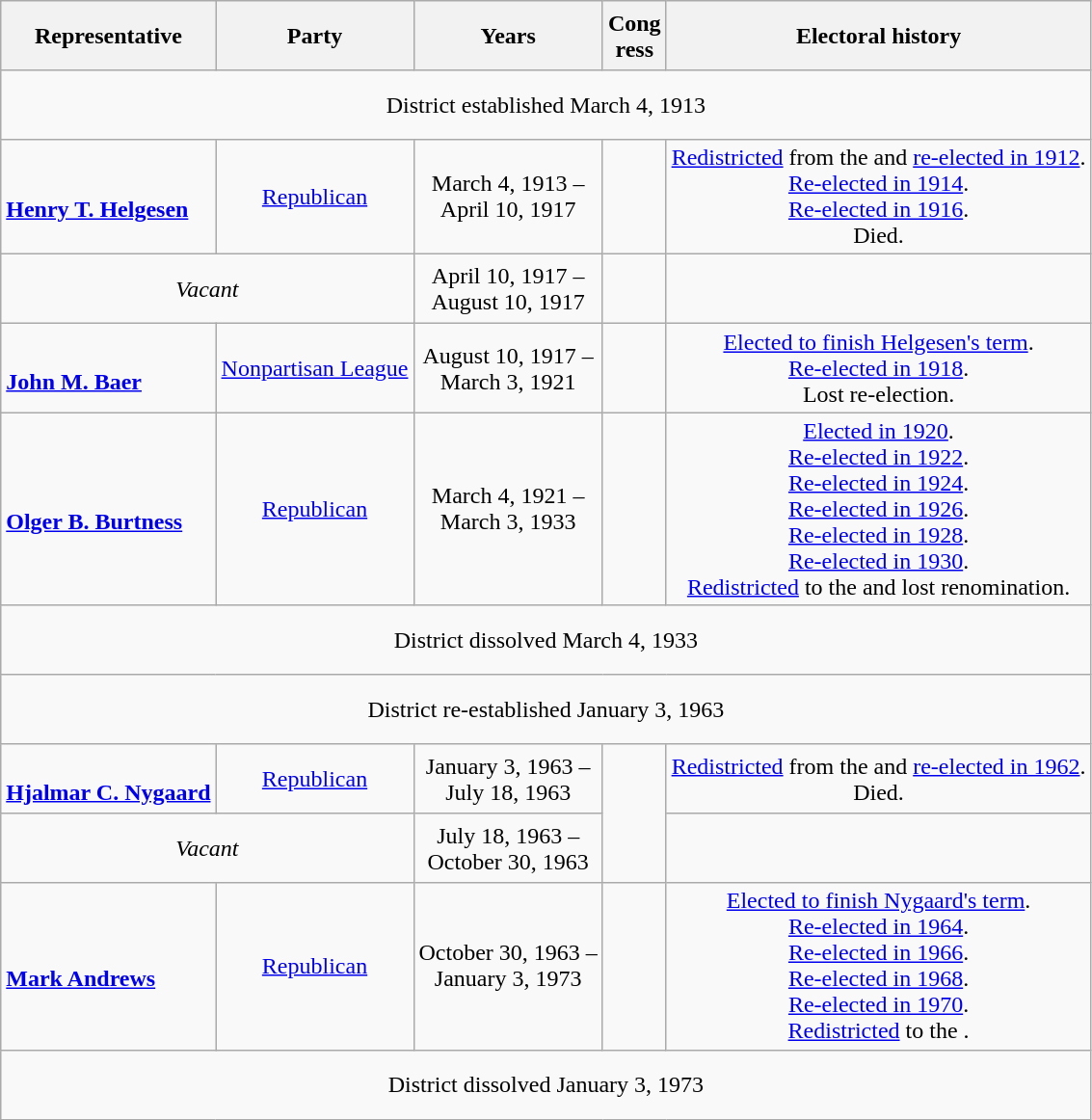<table class=wikitable style="text-align:center">
<tr style="height:3em">
<th>Representative</th>
<th>Party</th>
<th>Years</th>
<th>Cong<br>ress</th>
<th>Electoral history</th>
</tr>
<tr style="height:3em">
<td colspan=5>District established March 4, 1913</td>
</tr>
<tr style="height:3em">
<td align=left><br><strong><a href='#'>Henry T. Helgesen</a></strong><br></td>
<td><a href='#'>Republican</a></td>
<td nowrap>March 4, 1913 –<br>April 10, 1917</td>
<td></td>
<td><a href='#'>Redistricted</a> from the  and <a href='#'>re-elected in 1912</a>.<br><a href='#'>Re-elected in 1914</a>.<br><a href='#'>Re-elected in 1916</a>.<br>Died.</td>
</tr>
<tr style="height:3em">
<td colspan=2><em>Vacant</em></td>
<td nowrap>April 10, 1917 –<br>August 10, 1917</td>
<td></td>
<td></td>
</tr>
<tr style="height:3em">
<td align=left><br><strong><a href='#'>John M. Baer</a></strong><br></td>
<td><a href='#'>Nonpartisan League</a></td>
<td nowrap>August 10, 1917 –<br>March 3, 1921</td>
<td></td>
<td><a href='#'>Elected to finish Helgesen's term</a>.<br><a href='#'>Re-elected in 1918</a>.<br>Lost re-election.</td>
</tr>
<tr style="height:3em">
<td align=left><br><strong><a href='#'>Olger B. Burtness</a></strong><br></td>
<td><a href='#'>Republican</a></td>
<td nowrap>March 4, 1921 –<br>March 3, 1933</td>
<td></td>
<td><a href='#'>Elected in 1920</a>.<br><a href='#'>Re-elected in 1922</a>.<br><a href='#'>Re-elected in 1924</a>.<br><a href='#'>Re-elected in 1926</a>.<br><a href='#'>Re-elected in 1928</a>.<br><a href='#'>Re-elected in 1930</a>.<br><a href='#'>Redistricted</a> to the  and lost renomination.</td>
</tr>
<tr style="height:3em">
<td colspan=5>District dissolved March 4, 1933</td>
</tr>
<tr style="height:3em">
<td colspan=5>District re-established January 3, 1963</td>
</tr>
<tr style="height:3em">
<td align=left><br><strong><a href='#'>Hjalmar C. Nygaard</a></strong><br></td>
<td><a href='#'>Republican</a></td>
<td nowrap>January 3, 1963 –<br>July 18, 1963</td>
<td rowspan=2></td>
<td><a href='#'>Redistricted</a> from the  and <a href='#'>re-elected in 1962</a>.<br>Died.</td>
</tr>
<tr style="height:3em">
<td colspan=2><em>Vacant</em></td>
<td nowrap>July 18, 1963 –<br>October 30, 1963</td>
<td></td>
</tr>
<tr style="height:3em">
<td align=left><br><strong><a href='#'>Mark Andrews</a></strong><br></td>
<td><a href='#'>Republican</a></td>
<td nowrap>October 30, 1963 –<br>January 3, 1973</td>
<td></td>
<td><a href='#'>Elected to finish Nygaard's term</a>.<br><a href='#'>Re-elected in 1964</a>.<br><a href='#'>Re-elected in 1966</a>.<br><a href='#'>Re-elected in 1968</a>.<br><a href='#'>Re-elected in 1970</a>.<br><a href='#'>Redistricted</a> to the .</td>
</tr>
<tr style="height:3em">
<td colspan=5>District dissolved January 3, 1973</td>
</tr>
</table>
